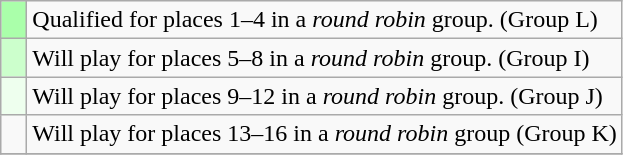<table class="wikitable">
<tr>
<td width=10px bgcolor=#aaffaa></td>
<td>Qualified for places 1–4 in a <em>round robin</em> group. (Group L)</td>
</tr>
<tr>
<td width=10px bgcolor=#ccffcc></td>
<td>Will play for places 5–8 in a <em>round robin</em> group. (Group I)</td>
</tr>
<tr>
<td width=10px bgcolor=#eeffee></td>
<td>Will play for places 9–12 in a <em>round robin</em> group. (Group J)</td>
</tr>
<tr>
<td width=10px></td>
<td>Will play for places 13–16 in a <em>round robin</em> group (Group K)</td>
</tr>
<tr>
</tr>
</table>
